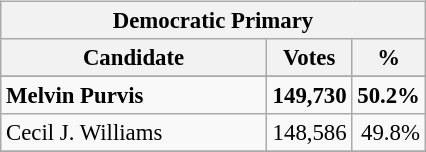<table class="wikitable" align="left" style="margin: 1em 1em 1em 0; font-size: 95%;">
<tr>
<th colspan="3">Democratic Primary</th>
</tr>
<tr>
<th colspan="1" style="width: 170px">Candidate</th>
<th style="width: 50px">Votes</th>
<th style="width: 40px">%</th>
</tr>
<tr>
</tr>
<tr>
<td><strong>Melvin Purvis</strong></td>
<td align="right"><strong>149,730</strong></td>
<td align="right"><strong>50.2%</strong></td>
</tr>
<tr>
<td>Cecil J. Williams</td>
<td align="right">148,586</td>
<td align="right">49.8%</td>
</tr>
<tr>
</tr>
</table>
